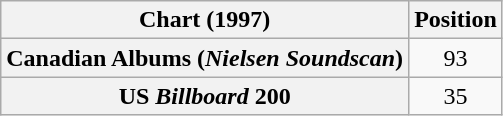<table class="wikitable plainrowheaders" style="text-align:center">
<tr>
<th scope="col">Chart (1997)</th>
<th scope="col">Position</th>
</tr>
<tr>
<th scope="row">Canadian Albums (<em>Nielsen Soundscan</em>)</th>
<td>93</td>
</tr>
<tr>
<th scope="row">US <em>Billboard</em> 200</th>
<td>35</td>
</tr>
</table>
